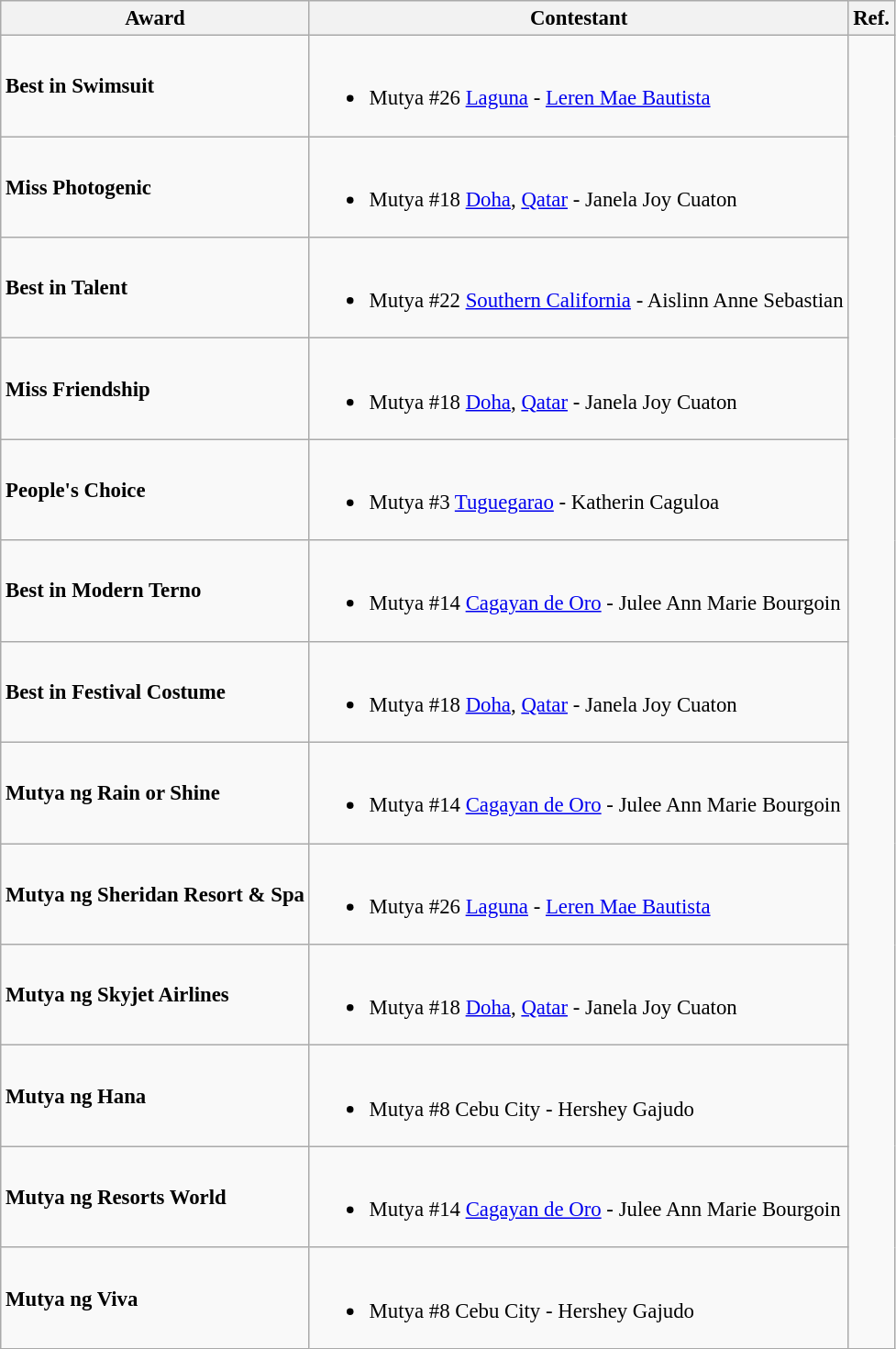<table class="wikitable " style="font-size: 95%;">
<tr>
<th>Award</th>
<th>Contestant</th>
<th>Ref.</th>
</tr>
<tr>
<td><strong>Best in Swimsuit</strong></td>
<td><br><ul><li>Mutya #26 <a href='#'>Laguna</a> - <a href='#'>Leren Mae Bautista</a></li></ul></td>
<td rowspan="13"></td>
</tr>
<tr>
<td><strong>Miss Photogenic</strong></td>
<td><br><ul><li>Mutya #18 <a href='#'>Doha</a>, <a href='#'>Qatar</a> - Janela Joy Cuaton</li></ul></td>
</tr>
<tr>
<td><strong>Best in Talent</strong></td>
<td><br><ul><li>Mutya #22 <a href='#'>Southern California</a> - Aislinn Anne Sebastian</li></ul></td>
</tr>
<tr>
<td><strong>Miss Friendship</strong></td>
<td><br><ul><li>Mutya #18 <a href='#'>Doha</a>, <a href='#'>Qatar</a> - Janela Joy Cuaton</li></ul></td>
</tr>
<tr>
<td><strong>People's Choice</strong></td>
<td><br><ul><li>Mutya #3 <a href='#'>Tuguegarao</a> - Katherin Caguloa</li></ul></td>
</tr>
<tr>
<td><strong>Best in Modern Terno</strong></td>
<td><br><ul><li>Mutya #14 <a href='#'>Cagayan de Oro</a> - Julee Ann Marie Bourgoin</li></ul></td>
</tr>
<tr>
<td><strong>Best in Festival Costume</strong></td>
<td><br><ul><li>Mutya #18 <a href='#'>Doha</a>, <a href='#'>Qatar</a> - Janela Joy Cuaton</li></ul></td>
</tr>
<tr>
<td><strong>Mutya ng Rain or Shine</strong></td>
<td><br><ul><li>Mutya #14 <a href='#'>Cagayan de Oro</a> - Julee Ann Marie Bourgoin</li></ul></td>
</tr>
<tr>
<td><strong>Mutya ng Sheridan Resort & Spa</strong></td>
<td><br><ul><li>Mutya #26 <a href='#'>Laguna</a> - <a href='#'>Leren Mae Bautista</a></li></ul></td>
</tr>
<tr>
<td><strong>Mutya ng Skyjet Airlines</strong></td>
<td><br><ul><li>Mutya #18 <a href='#'>Doha</a>, <a href='#'>Qatar</a> - Janela Joy Cuaton</li></ul></td>
</tr>
<tr>
<td><strong>Mutya ng Hana</strong></td>
<td><br><ul><li>Mutya #8 Cebu City - Hershey Gajudo</li></ul></td>
</tr>
<tr>
<td><strong>Mutya ng Resorts World</strong></td>
<td><br><ul><li>Mutya #14 <a href='#'>Cagayan de Oro</a> - Julee Ann Marie Bourgoin</li></ul></td>
</tr>
<tr>
<td><strong>Mutya ng Viva</strong></td>
<td><br><ul><li>Mutya #8 Cebu City - Hershey Gajudo</li></ul></td>
</tr>
</table>
